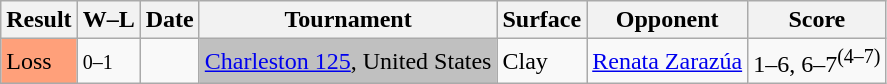<table class="sortable wikitable">
<tr>
<th>Result</th>
<th class="unsortable">W–L</th>
<th>Date</th>
<th>Tournament</th>
<th>Surface</th>
<th>Opponent</th>
<th class="unsortable">Score</th>
</tr>
<tr>
<td style="background:#ffa07a;">Loss</td>
<td><small>0–1</small></td>
<td><a href='#'></a></td>
<td bgcolor=silver><a href='#'>Charleston 125</a>, United States</td>
<td>Clay</td>
<td> <a href='#'>Renata Zarazúa</a></td>
<td>1–6, 6–7<sup>(4–7)</sup></td>
</tr>
</table>
